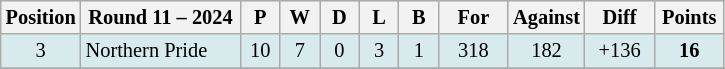<table class="wikitable" style="text-align:center; font-size:85%;">
<tr style="background: #d7ebed;">
<th width="40" abbr="Position">Position</th>
<th width="100">Round 11 – 2024</th>
<th width="20" abbr="Played">P</th>
<th width="20" abbr="Won">W</th>
<th width="20" abbr="Drawn">D</th>
<th width="20" abbr="Lost">L</th>
<th width="20" abbr="Bye">B</th>
<th width="40" abbr="Points for">For</th>
<th width="40" abbr="Points against">Against</th>
<th width="40" abbr="Points difference">Diff</th>
<th width="40" abbr="Points">Points</th>
</tr>
<tr style="background: #d7ebed;">
<td>3</td>
<td style="text-align:left;"> Northern Pride</td>
<td>10</td>
<td>7</td>
<td>0</td>
<td>3</td>
<td>1</td>
<td>318</td>
<td>182</td>
<td>+136</td>
<td><strong>16</strong></td>
</tr>
<tr>
</tr>
</table>
